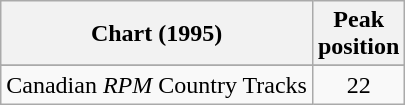<table class="wikitable sortable">
<tr>
<th align="left">Chart (1995)</th>
<th align="center">Peak<br>position</th>
</tr>
<tr>
</tr>
<tr>
<td align="left">Canadian <em>RPM</em> Country Tracks</td>
<td align="center">22</td>
</tr>
</table>
